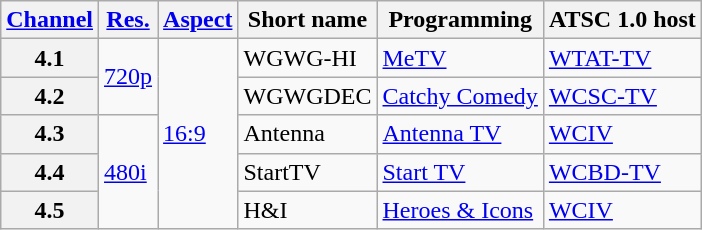<table class="wikitable">
<tr>
<th scope = "col"><a href='#'>Channel</a></th>
<th scope = "col"><a href='#'>Res.</a></th>
<th scope = "col"><a href='#'>Aspect</a></th>
<th scope = "col">Short name</th>
<th scope = "col">Programming</th>
<th scope = "col">ATSC 1.0 host</th>
</tr>
<tr>
<th scope = "row">4.1</th>
<td rowspan=2><a href='#'>720p</a></td>
<td rowspan=5><a href='#'>16:9</a></td>
<td>WGWG-HI</td>
<td><a href='#'>MeTV</a></td>
<td><a href='#'>WTAT-TV</a></td>
</tr>
<tr>
<th scope = "row">4.2</th>
<td>WGWGDEC</td>
<td><a href='#'>Catchy Comedy</a></td>
<td><a href='#'>WCSC-TV</a></td>
</tr>
<tr>
<th scope = "row">4.3</th>
<td rowspan=3><a href='#'>480i</a></td>
<td>Antenna</td>
<td><a href='#'>Antenna TV</a></td>
<td><a href='#'>WCIV</a></td>
</tr>
<tr>
<th scope = "row">4.4</th>
<td>StartTV</td>
<td><a href='#'>Start TV</a></td>
<td><a href='#'>WCBD-TV</a></td>
</tr>
<tr>
<th scope = "row">4.5</th>
<td>H&I</td>
<td><a href='#'>Heroes & Icons</a></td>
<td><a href='#'>WCIV</a></td>
</tr>
</table>
